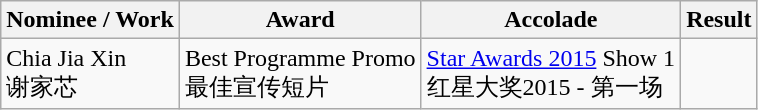<table class="wikitable">
<tr>
<th>Nominee / Work</th>
<th>Award</th>
<th>Accolade</th>
<th>Result</th>
</tr>
<tr>
<td>Chia Jia Xin <br> 谢家芯</td>
<td>Best Programme Promo <br> 最佳宣传短片</td>
<td><a href='#'>Star Awards 2015</a> Show 1<br>红星大奖2015 - 第一场</td>
<td></td>
</tr>
</table>
